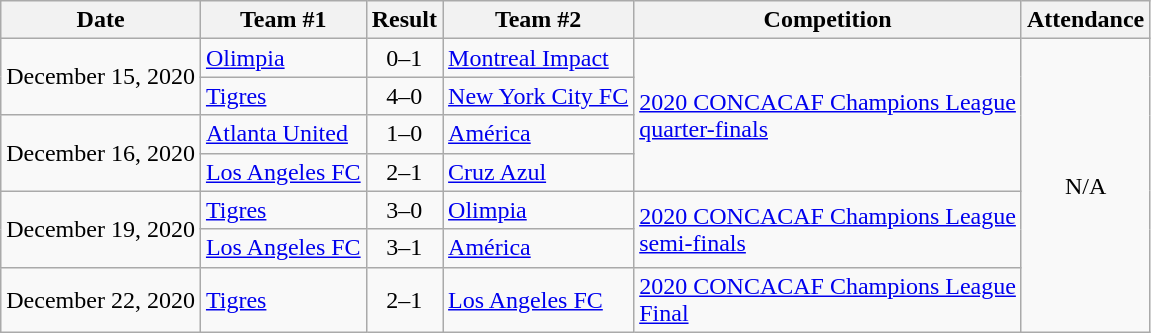<table class="wikitable">
<tr>
<th>Date</th>
<th>Team #1</th>
<th>Result</th>
<th>Team #2</th>
<th>Competition</th>
<th>Attendance</th>
</tr>
<tr>
<td rowspan="2">December 15, 2020</td>
<td> <a href='#'>Olimpia</a></td>
<td style="text-align:center;">0–1</td>
<td> <a href='#'>Montreal Impact</a></td>
<td rowspan="4"><a href='#'>2020 CONCACAF Champions League<br>quarter-finals</a></td>
<td style="text-align:center;" rowspan="7">N/A</td>
</tr>
<tr>
<td> <a href='#'>Tigres</a></td>
<td style="text-align:center;">4–0</td>
<td> <a href='#'>New York City FC</a></td>
</tr>
<tr>
<td rowspan="2">December 16, 2020</td>
<td> <a href='#'>Atlanta United</a></td>
<td style="text-align:center;">1–0</td>
<td> <a href='#'>América</a></td>
</tr>
<tr>
<td> <a href='#'>Los Angeles FC</a></td>
<td style="text-align:center;">2–1</td>
<td> <a href='#'>Cruz Azul</a></td>
</tr>
<tr>
<td rowspan="2">December 19, 2020</td>
<td> <a href='#'>Tigres</a></td>
<td style="text-align:center;">3–0</td>
<td> <a href='#'>Olimpia</a></td>
<td rowspan="2"><a href='#'>2020 CONCACAF Champions League<br>semi-finals</a></td>
</tr>
<tr>
<td> <a href='#'>Los Angeles FC</a></td>
<td style="text-align:center;">3–1</td>
<td> <a href='#'>América</a></td>
</tr>
<tr>
<td>December 22, 2020</td>
<td> <a href='#'>Tigres</a></td>
<td style="text-align:center;">2–1</td>
<td> <a href='#'>Los Angeles FC</a></td>
<td><a href='#'>2020 CONCACAF Champions League<br>Final</a></td>
</tr>
</table>
